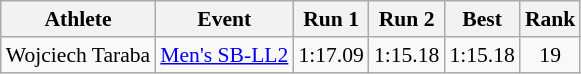<table class="wikitable" style="font-size:90%">
<tr>
<th>Athlete</th>
<th>Event</th>
<th>Run 1</th>
<th>Run 2</th>
<th>Best</th>
<th>Rank</th>
</tr>
<tr align=center>
<td align=left>Wojciech Taraba</td>
<td align=left><a href='#'>Men's SB-LL2</a></td>
<td>1:17.09</td>
<td>1:15.18</td>
<td>1:15.18</td>
<td>19</td>
</tr>
</table>
